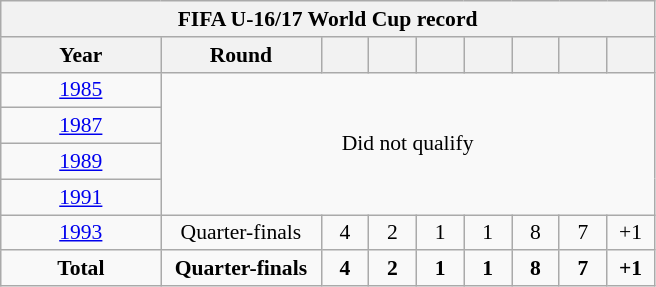<table class="wikitable" style="text-align: center; font-size: 90%;">
<tr>
<th colspan=9>FIFA U-16/17 World Cup record</th>
</tr>
<tr>
<th width=100>Year</th>
<th width=100>Round</th>
<th width=25></th>
<th width=25></th>
<th width=25></th>
<th width=25></th>
<th width=25></th>
<th width=25></th>
<th width=25></th>
</tr>
<tr>
<td> <a href='#'>1985</a></td>
<td rowspan="4" colspan=9>Did not qualify</td>
</tr>
<tr>
<td> <a href='#'>1987</a></td>
</tr>
<tr>
<td> <a href='#'>1989</a></td>
</tr>
<tr>
<td> <a href='#'>1991</a></td>
</tr>
<tr>
<td> <a href='#'>1993</a></td>
<td>Quarter-finals</td>
<td>4</td>
<td>2</td>
<td>1</td>
<td>1</td>
<td>8</td>
<td>7</td>
<td>+1</td>
</tr>
<tr>
<td><strong>Total</strong></td>
<td><strong>Quarter-finals</strong></td>
<td><strong>4</strong></td>
<td><strong>2</strong></td>
<td><strong>1</strong></td>
<td><strong>1</strong></td>
<td><strong>8</strong></td>
<td><strong>7</strong></td>
<td><strong>+1</strong></td>
</tr>
</table>
